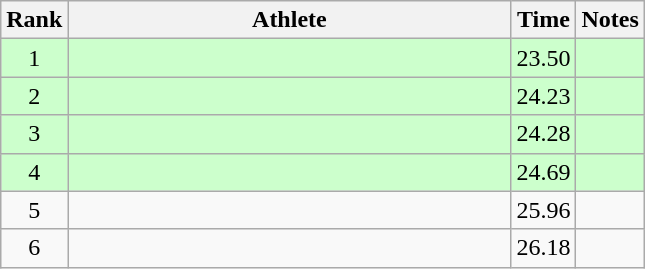<table class="wikitable" style="text-align:center">
<tr>
<th>Rank</th>
<th Style="width:18em">Athlete</th>
<th>Time</th>
<th>Notes</th>
</tr>
<tr style="background:#cfc">
<td>1</td>
<td style="text-align:left"></td>
<td>23.50</td>
<td></td>
</tr>
<tr style="background:#cfc">
<td>2</td>
<td style="text-align:left"></td>
<td>24.23</td>
<td></td>
</tr>
<tr style="background:#cfc">
<td>3</td>
<td style="text-align:left"></td>
<td>24.28</td>
<td></td>
</tr>
<tr style="background:#cfc">
<td>4</td>
<td style="text-align:left"></td>
<td>24.69</td>
<td></td>
</tr>
<tr>
<td>5</td>
<td style="text-align:left"></td>
<td>25.96</td>
<td></td>
</tr>
<tr>
<td>6</td>
<td style="text-align:left"></td>
<td>26.18</td>
<td></td>
</tr>
</table>
